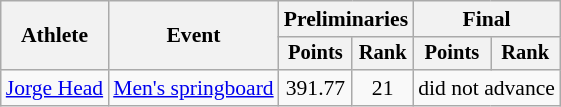<table class=wikitable style="font-size:90%;">
<tr>
<th rowspan="2">Athlete</th>
<th rowspan="2">Event</th>
<th colspan="2">Preliminaries</th>
<th colspan="2">Final</th>
</tr>
<tr style="font-size:95%">
<th>Points</th>
<th>Rank</th>
<th>Points</th>
<th>Rank</th>
</tr>
<tr align=center>
<td align=left><a href='#'>Jorge Head</a></td>
<td align=left><a href='#'>Men's springboard</a></td>
<td>391.77</td>
<td>21</td>
<td colspan=2>did not advance</td>
</tr>
</table>
